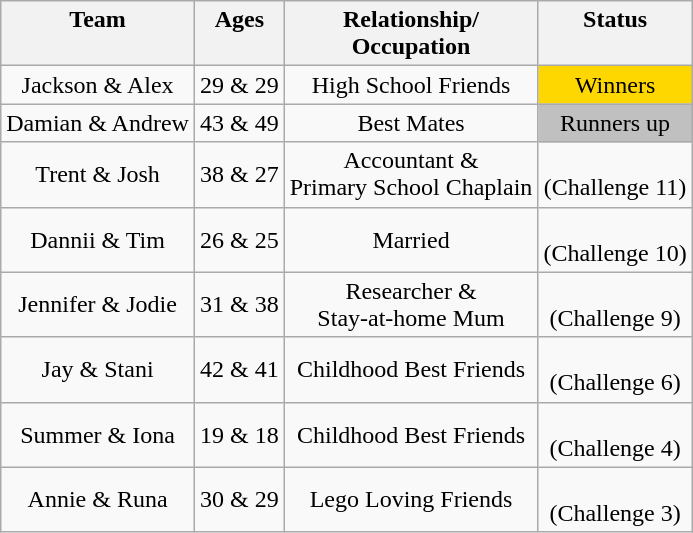<table class="wikitable" style="text-align:center">
<tr valign="top">
<th>Team</th>
<th>Ages</th>
<th>Relationship/<br>Occupation</th>
<th>Status</th>
</tr>
<tr>
<td>Jackson & Alex</td>
<td>29 & 29</td>
<td>High School Friends</td>
<td style="background:gold">Winners</td>
</tr>
<tr>
<td>Damian & Andrew</td>
<td>43 & 49</td>
<td>Best Mates</td>
<td style="background:silver">Runners up</td>
</tr>
<tr>
<td>Trent & Josh</td>
<td>38 & 27</td>
<td>Accountant &<br>Primary School Chaplain</td>
<td><br>(Challenge 11)</td>
</tr>
<tr>
<td>Dannii & Tim</td>
<td>26 & 25</td>
<td>Married</td>
<td><br>(Challenge 10)</td>
</tr>
<tr>
<td>Jennifer & Jodie</td>
<td>31 & 38</td>
<td>Researcher &<br>Stay-at-home Mum</td>
<td><br>(Challenge 9)</td>
</tr>
<tr>
<td>Jay & Stani</td>
<td>42 & 41</td>
<td>Childhood Best Friends</td>
<td><br>(Challenge 6)</td>
</tr>
<tr>
<td>Summer & Iona</td>
<td>19 & 18</td>
<td>Childhood Best Friends</td>
<td><br>(Challenge 4)</td>
</tr>
<tr>
<td>Annie & Runa</td>
<td>30 & 29</td>
<td>Lego Loving Friends</td>
<td><br>(Challenge 3)</td>
</tr>
</table>
